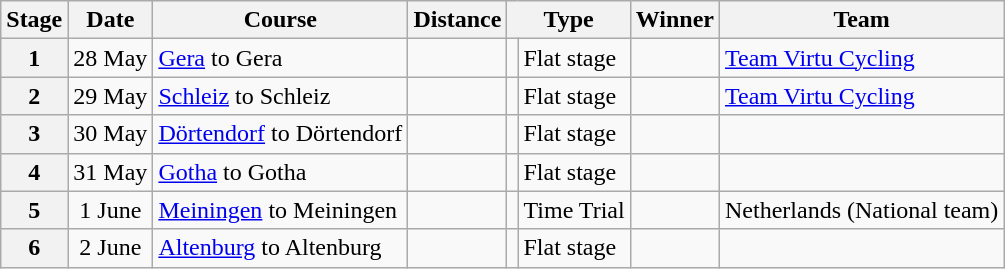<table class=wikitable>
<tr>
<th>Stage</th>
<th>Date</th>
<th>Course</th>
<th>Distance</th>
<th colspan=2>Type</th>
<th>Winner</th>
<th>Team</th>
</tr>
<tr>
<th align=center>1</th>
<td align=center>28 May</td>
<td><a href='#'>Gera</a> to Gera</td>
<td align=center></td>
<td></td>
<td>Flat stage</td>
<td></td>
<td><a href='#'>Team Virtu Cycling</a></td>
</tr>
<tr>
<th align=center>2</th>
<td align=center>29 May</td>
<td><a href='#'>Schleiz</a> to Schleiz</td>
<td align=center></td>
<td></td>
<td>Flat stage</td>
<td></td>
<td><a href='#'>Team Virtu Cycling</a></td>
</tr>
<tr>
<th align=center>3</th>
<td align=center>30 May</td>
<td><a href='#'>Dörtendorf</a> to Dörtendorf</td>
<td align=center></td>
<td></td>
<td>Flat stage</td>
<td></td>
<td></td>
</tr>
<tr>
<th align=center>4</th>
<td align=center>31 May</td>
<td><a href='#'>Gotha</a> to Gotha</td>
<td align=center></td>
<td></td>
<td>Flat stage</td>
<td></td>
<td></td>
</tr>
<tr>
<th align=center>5</th>
<td align=center>1 June</td>
<td><a href='#'>Meiningen</a> to Meiningen</td>
<td align=center></td>
<td></td>
<td>Time Trial</td>
<td></td>
<td>Netherlands (National team)</td>
</tr>
<tr>
<th align=center>6</th>
<td align=center>2 June</td>
<td><a href='#'>Altenburg</a> to Altenburg</td>
<td align=center></td>
<td></td>
<td>Flat stage</td>
<td></td>
<td></td>
</tr>
</table>
